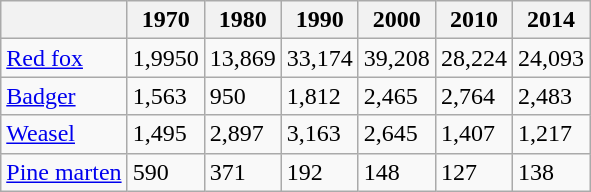<table class="wikitable">
<tr>
<th></th>
<th>1970</th>
<th>1980</th>
<th>1990</th>
<th>2000</th>
<th>2010</th>
<th>2014</th>
</tr>
<tr>
<td><a href='#'>Red fox</a></td>
<td>1,9950</td>
<td>13,869</td>
<td>33,174</td>
<td>39,208</td>
<td>28,224</td>
<td>24,093</td>
</tr>
<tr>
<td><a href='#'>Badger</a></td>
<td>1,563</td>
<td>950</td>
<td>1,812</td>
<td>2,465</td>
<td>2,764</td>
<td>2,483</td>
</tr>
<tr>
<td><a href='#'>Weasel</a></td>
<td>1,495</td>
<td>2,897</td>
<td>3,163</td>
<td>2,645</td>
<td>1,407</td>
<td>1,217</td>
</tr>
<tr>
<td><a href='#'>Pine marten</a></td>
<td>590</td>
<td>371</td>
<td>192</td>
<td>148</td>
<td>127</td>
<td>138</td>
</tr>
</table>
